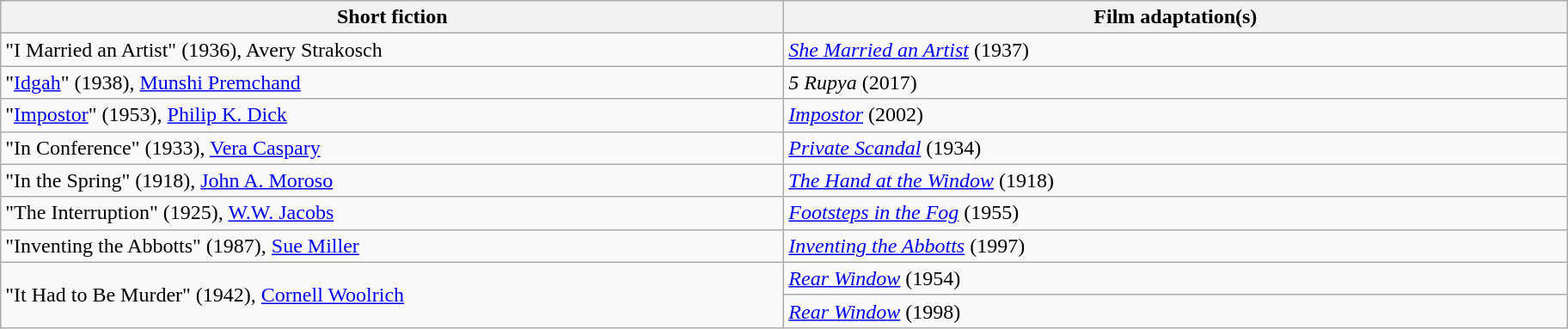<table class="wikitable">
<tr>
<th width="600">Short fiction</th>
<th width="600">Film adaptation(s)</th>
</tr>
<tr>
<td>"I Married an Artist" (1936), Avery Strakosch</td>
<td><em><a href='#'>She Married an Artist</a></em> (1937)</td>
</tr>
<tr>
<td>"<a href='#'>Idgah</a>" (1938), <a href='#'>Munshi Premchand</a></td>
<td><em>5 Rupya</em> (2017)</td>
</tr>
<tr>
<td>"<a href='#'>Impostor</a>" (1953), <a href='#'>Philip K. Dick</a></td>
<td><em><a href='#'>Impostor</a></em> (2002)</td>
</tr>
<tr>
<td>"In Conference" (1933), <a href='#'>Vera Caspary</a></td>
<td><em><a href='#'>Private Scandal</a></em> (1934)</td>
</tr>
<tr>
<td>"In the Spring" (1918), <a href='#'>John A. Moroso</a></td>
<td><em><a href='#'>The Hand at the Window</a></em> (1918)</td>
</tr>
<tr>
<td>"The Interruption" (1925), <a href='#'>W.W. Jacobs</a></td>
<td><em><a href='#'>Footsteps in the Fog</a></em> (1955)</td>
</tr>
<tr>
<td>"Inventing the Abbotts" (1987), <a href='#'>Sue Miller</a></td>
<td><em><a href='#'>Inventing the Abbotts</a></em> (1997)</td>
</tr>
<tr>
<td rowspan="2">"It Had to Be Murder" (1942), <a href='#'>Cornell Woolrich</a></td>
<td><em><a href='#'>Rear Window</a></em> (1954)</td>
</tr>
<tr>
<td><em><a href='#'>Rear Window</a></em> (1998)</td>
</tr>
</table>
